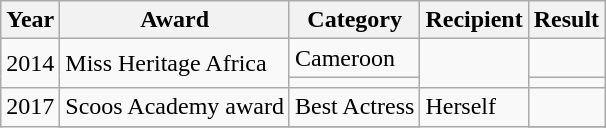<table class="wikitable plainrowheaders sortable">
<tr>
<th>Year</th>
<th>Award</th>
<th>Category</th>
<th>Recipient</th>
<th>Result</th>
</tr>
<tr>
<td rowspan=2>2014</td>
<td rowspan=2>Miss Heritage Africa</td>
<td>Cameroon</td>
<td rowspan=2></td>
<td></td>
</tr>
<tr>
<td></td>
<td></td>
</tr>
<tr>
<td rowspan="4">2017</td>
<td>Scoos Academy award</td>
<td>Best Actress</td>
<td rowspan=8>Herself</td>
<td></td>
</tr>
<tr>
</tr>
</table>
